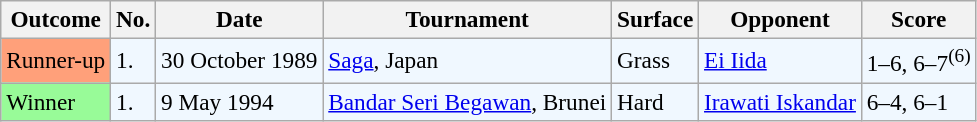<table class="sortable wikitable" style=font-size:97%>
<tr>
<th>Outcome</th>
<th>No.</th>
<th>Date</th>
<th>Tournament</th>
<th>Surface</th>
<th>Opponent</th>
<th>Score</th>
</tr>
<tr style="background:#f0f8ff;">
<td style="background:#ffa07a;">Runner-up</td>
<td>1.</td>
<td>30 October 1989</td>
<td><a href='#'>Saga</a>, Japan</td>
<td>Grass</td>
<td> <a href='#'>Ei Iida</a></td>
<td>1–6, 6–7<sup>(6)</sup></td>
</tr>
<tr style="background:#f0f8ff;">
<td bgcolor="98FB98">Winner</td>
<td>1.</td>
<td>9 May 1994</td>
<td><a href='#'>Bandar Seri Begawan</a>, Brunei</td>
<td>Hard</td>
<td> <a href='#'>Irawati Iskandar</a></td>
<td>6–4, 6–1</td>
</tr>
</table>
